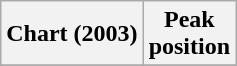<table class="wikitable sortable plainrowheaders">
<tr>
<th>Chart (2003)</th>
<th>Peak<br>position</th>
</tr>
<tr>
</tr>
</table>
